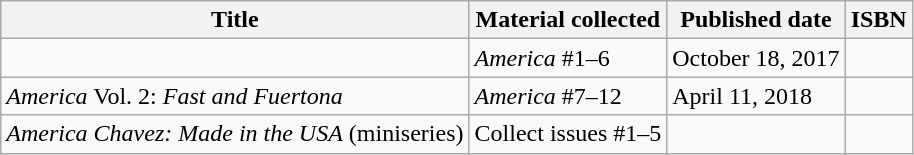<table class="wikitable">
<tr>
<th>Title</th>
<th>Material collected</th>
<th>Published date</th>
<th>ISBN</th>
</tr>
<tr>
<td></td>
<td><em>America</em> #1–6</td>
<td>October 18, 2017</td>
<td></td>
</tr>
<tr>
<td><em>America</em> Vol. 2: <em>Fast and Fuertona</em></td>
<td><em>America</em> #7–12</td>
<td>April 11, 2018</td>
<td></td>
</tr>
<tr>
<td><em>America Chavez: Made in the USA</em> (miniseries)</td>
<td>Collect issues #1–5</td>
<td></td>
<td></td>
</tr>
</table>
